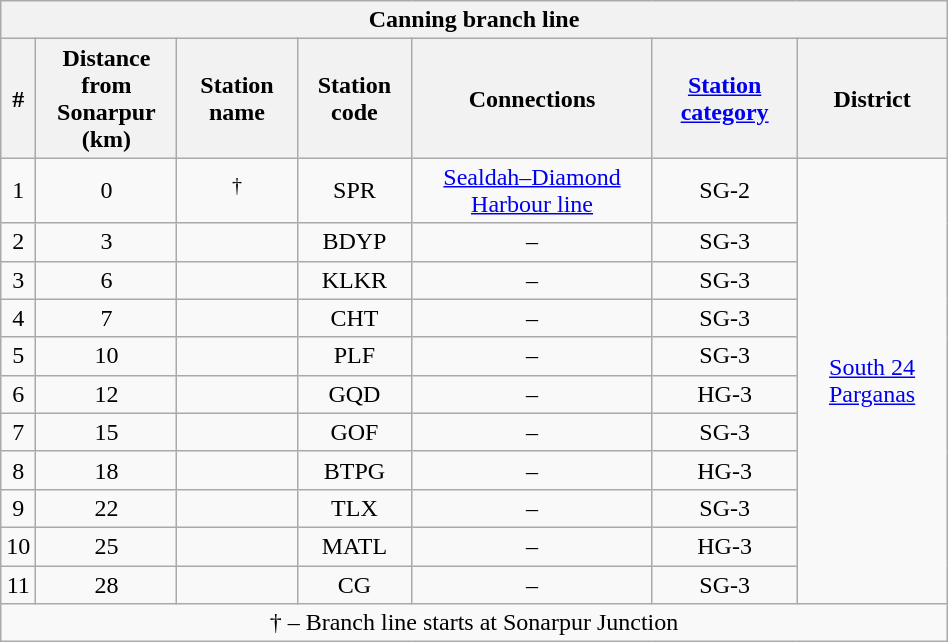<table class="wikitable" style="text-align:center; width:50%;">
<tr>
<th colspan="7"><strong>Canning branch line</strong></th>
</tr>
<tr>
<th style="max-width:1%;">#</th>
<th style="max-width:1%;">Distance from <br> Sonarpur (km)</th>
<th style="max-width:5%;">Station name</th>
<th style="max-width:1%;">Station code</th>
<th style="max-width:1%;">Connections</th>
<th><a href='#'>Station category</a></th>
<th style="max-width:1%;">District</th>
</tr>
<tr>
<td>1</td>
<td>0</td>
<td><strong></strong><sup>†</sup></td>
<td>SPR</td>
<td><a href='#'>Sealdah–Diamond Harbour line</a></td>
<td>SG-2</td>
<td rowspan=11><a href='#'>South 24 Parganas</a></td>
</tr>
<tr>
<td>2</td>
<td>3</td>
<td></td>
<td>BDYP</td>
<td>–</td>
<td>SG-3</td>
</tr>
<tr>
<td>3</td>
<td>6</td>
<td></td>
<td>KLKR</td>
<td>–</td>
<td>SG-3</td>
</tr>
<tr>
<td>4</td>
<td>7</td>
<td><strong></strong></td>
<td>CHT</td>
<td>–</td>
<td>SG-3</td>
</tr>
<tr>
<td>5</td>
<td>10</td>
<td></td>
<td>PLF</td>
<td>–</td>
<td>SG-3</td>
</tr>
<tr>
<td>6</td>
<td>12</td>
<td></td>
<td>GQD</td>
<td>–</td>
<td>HG-3</td>
</tr>
<tr>
<td>7</td>
<td>15</td>
<td><strong></strong></td>
<td>GOF</td>
<td>–</td>
<td>SG-3</td>
</tr>
<tr>
<td>8</td>
<td>18</td>
<td></td>
<td>BTPG</td>
<td>–</td>
<td>HG-3</td>
</tr>
<tr>
<td>9</td>
<td>22</td>
<td><strong></strong></td>
<td>TLX</td>
<td>–</td>
<td>SG-3</td>
</tr>
<tr>
<td>10</td>
<td>25</td>
<td></td>
<td>MATL</td>
<td>–</td>
<td>HG-3</td>
</tr>
<tr>
<td>11</td>
<td>28</td>
<td><strong></strong></td>
<td>CG</td>
<td>–</td>
<td>SG-3</td>
</tr>
<tr>
<td colspan="7">† – Branch line starts at Sonarpur Junction</td>
</tr>
</table>
